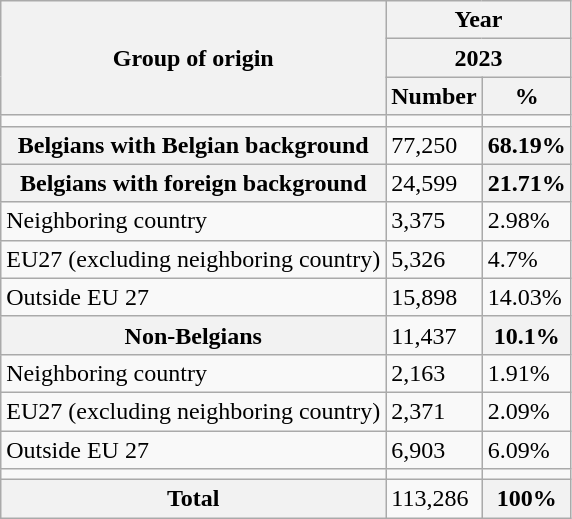<table class="wikitable sortable mw-collapsible">
<tr>
<th rowspan="3">Group of origin</th>
<th colspan="2">Year</th>
</tr>
<tr>
<th colspan="2">2023</th>
</tr>
<tr>
<th>Number</th>
<th>%</th>
</tr>
<tr>
<td></td>
<td></td>
<td></td>
</tr>
<tr>
<th>Belgians with Belgian background</th>
<td>77,250</td>
<th>68.19%</th>
</tr>
<tr>
<th>Belgians with foreign background</th>
<td>24,599</td>
<th>21.71%</th>
</tr>
<tr>
<td>Neighboring country</td>
<td>3,375</td>
<td>2.98%</td>
</tr>
<tr>
<td>EU27 (excluding neighboring country)</td>
<td>5,326</td>
<td>4.7%</td>
</tr>
<tr>
<td>Outside EU 27</td>
<td>15,898</td>
<td>14.03%</td>
</tr>
<tr>
<th>Non-Belgians</th>
<td>11,437</td>
<th>10.1%</th>
</tr>
<tr>
<td>Neighboring country</td>
<td>2,163</td>
<td>1.91%</td>
</tr>
<tr>
<td>EU27 (excluding neighboring country)</td>
<td>2,371</td>
<td>2.09%</td>
</tr>
<tr>
<td>Outside EU 27</td>
<td>6,903</td>
<td>6.09%</td>
</tr>
<tr>
<td></td>
<td></td>
<td></td>
</tr>
<tr>
<th>Total</th>
<td>113,286</td>
<th>100%</th>
</tr>
</table>
